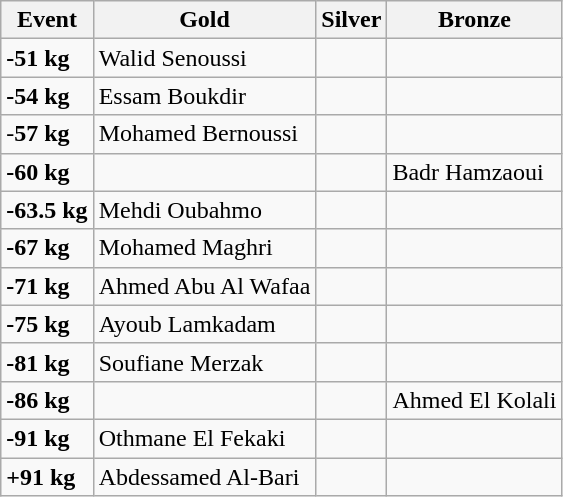<table class="wikitable">
<tr>
<th><strong>Event</strong></th>
<th><strong>Gold</strong></th>
<th><strong>Silver</strong></th>
<th><strong>Bronze</strong></th>
</tr>
<tr>
<td><strong>-51 kg</strong></td>
<td> Walid Senoussi</td>
<td></td>
<td></td>
</tr>
<tr>
<td><strong>-54 kg</strong></td>
<td> Essam Boukdir</td>
<td></td>
<td></td>
</tr>
<tr>
<td>-<strong>57 kg</strong></td>
<td> Mohamed Bernoussi</td>
<td></td>
<td></td>
</tr>
<tr>
<td><strong>-60 kg</strong></td>
<td></td>
<td></td>
<td> Badr Hamzaoui</td>
</tr>
<tr>
<td><strong>-63.5 kg</strong></td>
<td>  Mehdi Oubahmo</td>
<td></td>
<td></td>
</tr>
<tr>
<td><strong>-67 kg</strong></td>
<td>  Mohamed Maghri</td>
<td></td>
<td></td>
</tr>
<tr>
<td><strong>-71 kg</strong></td>
<td> Ahmed Abu Al Wafaa</td>
<td></td>
<td></td>
</tr>
<tr>
<td><strong>-75 kg</strong></td>
<td> Ayoub Lamkadam</td>
<td></td>
<td></td>
</tr>
<tr>
<td><strong>-81 kg</strong></td>
<td>  Soufiane Merzak</td>
<td></td>
<td></td>
</tr>
<tr>
<td><strong>-86 kg</strong></td>
<td></td>
<td></td>
<td> Ahmed El Kolali</td>
</tr>
<tr>
<td><strong>-91 kg</strong></td>
<td>  Othmane El Fekaki</td>
<td></td>
<td></td>
</tr>
<tr>
<td><strong>+91 kg</strong></td>
<td>  Abdessamed Al-Bari</td>
<td></td>
<td></td>
</tr>
</table>
